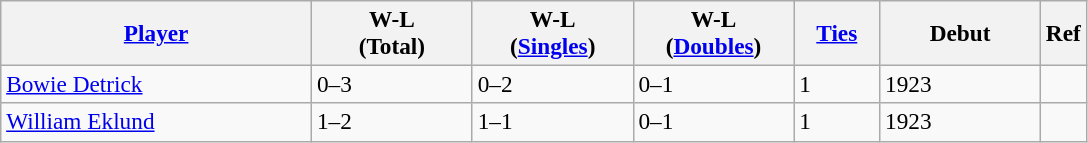<table class="wikitable sortable" style=font-size:97%>
<tr>
<th width=200><a href='#'>Player</a></th>
<th width=100>W-L<br>(Total)</th>
<th width=100>W-L<br>(<a href='#'>Singles</a>)</th>
<th width=100>W-L<br>(<a href='#'>Doubles</a>)</th>
<th width=50><a href='#'>Ties</a></th>
<th width=100>Debut</th>
<th>Ref</th>
</tr>
<tr>
<td><a href='#'>Bowie Detrick</a></td>
<td>0–3</td>
<td>0–2</td>
<td>0–1</td>
<td>1</td>
<td>1923</td>
<td></td>
</tr>
<tr>
<td><a href='#'>William Eklund</a></td>
<td>1–2</td>
<td>1–1</td>
<td>0–1</td>
<td>1</td>
<td>1923</td>
<td></td>
</tr>
</table>
